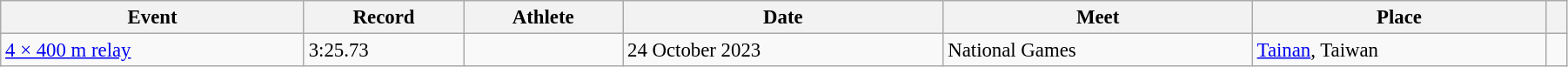<table class="wikitable" style="font-size:95%; width: 95%;">
<tr>
<th>Event</th>
<th>Record</th>
<th>Athlete</th>
<th>Date</th>
<th>Meet</th>
<th>Place</th>
<th></th>
</tr>
<tr>
<td><a href='#'>4 × 400 m relay</a></td>
<td>3:25.73</td>
<td></td>
<td>24 October 2023</td>
<td>National Games</td>
<td><a href='#'>Tainan</a>, Taiwan</td>
<td></td>
</tr>
</table>
